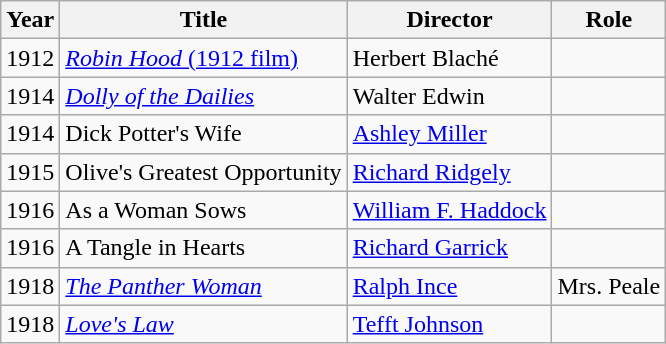<table class="wikitable">
<tr>
<th>Year</th>
<th>Title</th>
<th>Director</th>
<th>Role</th>
</tr>
<tr>
<td>1912</td>
<td><a href='#'><em>Robin Hood</em> (1912 film)</a></td>
<td>Herbert Blaché</td>
<td></td>
</tr>
<tr>
<td>1914</td>
<td><em><a href='#'>Dolly of the Dailies</a></em></td>
<td>Walter Edwin</td>
<td></td>
</tr>
<tr>
<td>1914</td>
<td>Dick Potter's Wife</td>
<td><a href='#'>Ashley Miller</a></td>
<td></td>
</tr>
<tr>
<td>1915</td>
<td>Olive's Greatest Opportunity</td>
<td><a href='#'>Richard Ridgely</a></td>
<td></td>
</tr>
<tr>
<td>1916</td>
<td>As a Woman Sows</td>
<td><a href='#'>William F. Haddock</a></td>
<td></td>
</tr>
<tr>
<td>1916</td>
<td>A Tangle in Hearts</td>
<td><a href='#'>Richard Garrick</a></td>
<td></td>
</tr>
<tr>
<td>1918</td>
<td><em><a href='#'>The Panther Woman</a></em></td>
<td><a href='#'>Ralph Ince</a></td>
<td>Mrs. Peale</td>
</tr>
<tr>
<td>1918</td>
<td><em><a href='#'>Love's Law</a></em></td>
<td><a href='#'>Tefft Johnson</a></td>
<td></td>
</tr>
</table>
